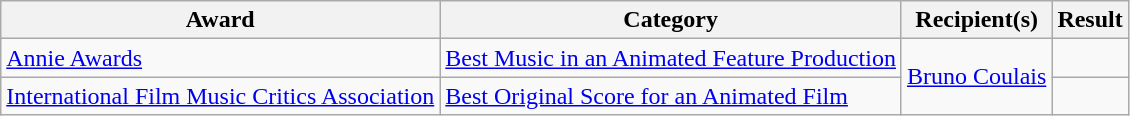<table class="wikitable sortable">
<tr>
<th scope="col">Award</th>
<th scope="col">Category</th>
<th scope="col">Recipient(s)</th>
<th scope="col">Result</th>
</tr>
<tr>
<td><a href='#'>Annie Awards</a></td>
<td><a href='#'>Best Music in an Animated Feature Production</a></td>
<td rowspan="2"><a href='#'>Bruno Coulais</a></td>
<td></td>
</tr>
<tr>
<td><a href='#'>International Film Music Critics Association</a></td>
<td><a href='#'>Best Original Score for an Animated Film</a></td>
<td></td>
</tr>
</table>
